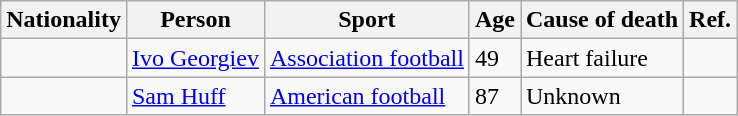<table class="wikitable source">
<tr>
<th>Nationality</th>
<th>Person</th>
<th>Sport</th>
<th>Age</th>
<th>Cause of death</th>
<th>Ref.</th>
</tr>
<tr>
<td></td>
<td><a href='#'>Ivo Georgiev</a></td>
<td><a href='#'>Association football</a></td>
<td>49</td>
<td>Heart failure</td>
<td></td>
</tr>
<tr>
<td></td>
<td><a href='#'>Sam Huff</a></td>
<td><a href='#'>American football</a></td>
<td>87</td>
<td>Unknown</td>
<td></td>
</tr>
</table>
